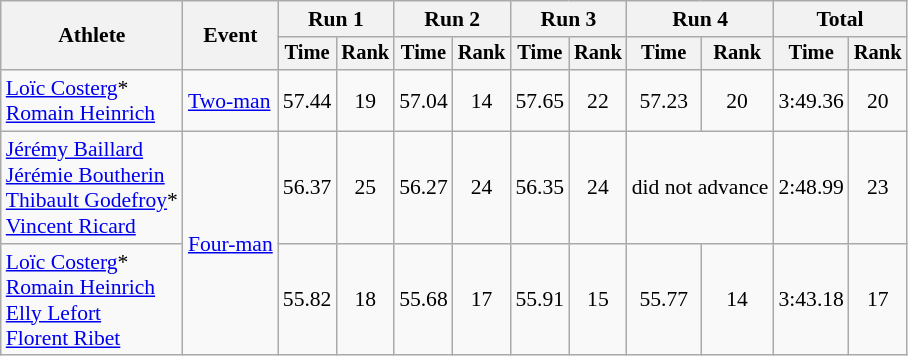<table class="wikitable" style="font-size:90%">
<tr>
<th rowspan="2">Athlete</th>
<th rowspan="2">Event</th>
<th colspan="2">Run 1</th>
<th colspan="2">Run 2</th>
<th colspan="2">Run 3</th>
<th colspan="2">Run 4</th>
<th colspan="2">Total</th>
</tr>
<tr style="font-size:95%">
<th>Time</th>
<th>Rank</th>
<th>Time</th>
<th>Rank</th>
<th>Time</th>
<th>Rank</th>
<th>Time</th>
<th>Rank</th>
<th>Time</th>
<th>Rank</th>
</tr>
<tr align=center>
<td align=left><a href='#'>Loïc Costerg</a>*<br><a href='#'>Romain Heinrich</a></td>
<td align=left><a href='#'>Two-man</a></td>
<td>57.44</td>
<td>19</td>
<td>57.04</td>
<td>14</td>
<td>57.65</td>
<td>22</td>
<td>57.23</td>
<td>20</td>
<td>3:49.36</td>
<td>20</td>
</tr>
<tr align=center>
<td align=left><a href='#'>Jérémy Baillard</a><br><a href='#'>Jérémie Boutherin</a><br><a href='#'>Thibault Godefroy</a>*<br><a href='#'>Vincent Ricard</a></td>
<td align=left rowspan=2><a href='#'>Four-man</a></td>
<td>56.37</td>
<td>25</td>
<td>56.27</td>
<td>24</td>
<td>56.35</td>
<td>24</td>
<td colspan=2>did not advance</td>
<td>2:48.99</td>
<td>23</td>
</tr>
<tr align=center>
<td align=left><a href='#'>Loïc Costerg</a>*<br><a href='#'>Romain Heinrich</a><br><a href='#'>Elly Lefort</a><br><a href='#'>Florent Ribet</a></td>
<td>55.82</td>
<td>18</td>
<td>55.68</td>
<td>17</td>
<td>55.91</td>
<td>15</td>
<td>55.77</td>
<td>14</td>
<td>3:43.18</td>
<td>17</td>
</tr>
</table>
